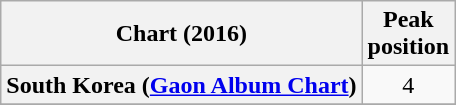<table class="wikitable sortable plainrowheaders" style="text-align:center;">
<tr>
<th>Chart (2016)</th>
<th>Peak<br>position</th>
</tr>
<tr>
<th scope="row">South Korea (<a href='#'>Gaon Album Chart</a>)</th>
<td>4</td>
</tr>
<tr>
</tr>
</table>
